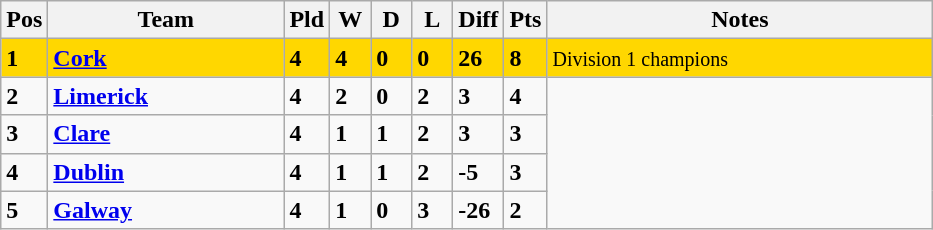<table class="wikitable" style="text-align: centre;">
<tr>
<th width=20>Pos</th>
<th width=150>Team</th>
<th width=20>Pld</th>
<th width=20>W</th>
<th width=20>D</th>
<th width=20>L</th>
<th width=20>Diff</th>
<th width=20>Pts</th>
<th width=250>Notes</th>
</tr>
<tr style="background:gold;">
<td><strong>1</strong></td>
<td align=left><strong> <a href='#'>Cork</a> </strong></td>
<td><strong>4</strong></td>
<td><strong>4</strong></td>
<td><strong>0</strong></td>
<td><strong>0</strong></td>
<td><strong>26</strong></td>
<td><strong>8</strong></td>
<td><small> Division 1 champions</small></td>
</tr>
<tr>
<td><strong>2</strong></td>
<td align=left><strong> <a href='#'>Limerick</a> </strong></td>
<td><strong>4</strong></td>
<td><strong>2</strong></td>
<td><strong>0</strong></td>
<td><strong>2</strong></td>
<td><strong>3</strong></td>
<td><strong>4</strong></td>
</tr>
<tr>
<td><strong>3</strong></td>
<td align=left><strong> <a href='#'>Clare</a> </strong></td>
<td><strong>4</strong></td>
<td><strong>1</strong></td>
<td><strong>1</strong></td>
<td><strong>2</strong></td>
<td><strong>3</strong></td>
<td><strong>3</strong></td>
</tr>
<tr>
<td><strong>4</strong></td>
<td align=left><strong> <a href='#'>Dublin</a> </strong></td>
<td><strong>4</strong></td>
<td><strong>1</strong></td>
<td><strong>1</strong></td>
<td><strong>2</strong></td>
<td><strong>-5</strong></td>
<td><strong>3</strong></td>
</tr>
<tr>
<td><strong>5</strong></td>
<td align=left><strong> <a href='#'>Galway</a> </strong></td>
<td><strong>4</strong></td>
<td><strong>1</strong></td>
<td><strong>0</strong></td>
<td><strong>3</strong></td>
<td><strong>-26</strong></td>
<td><strong>2</strong></td>
</tr>
</table>
